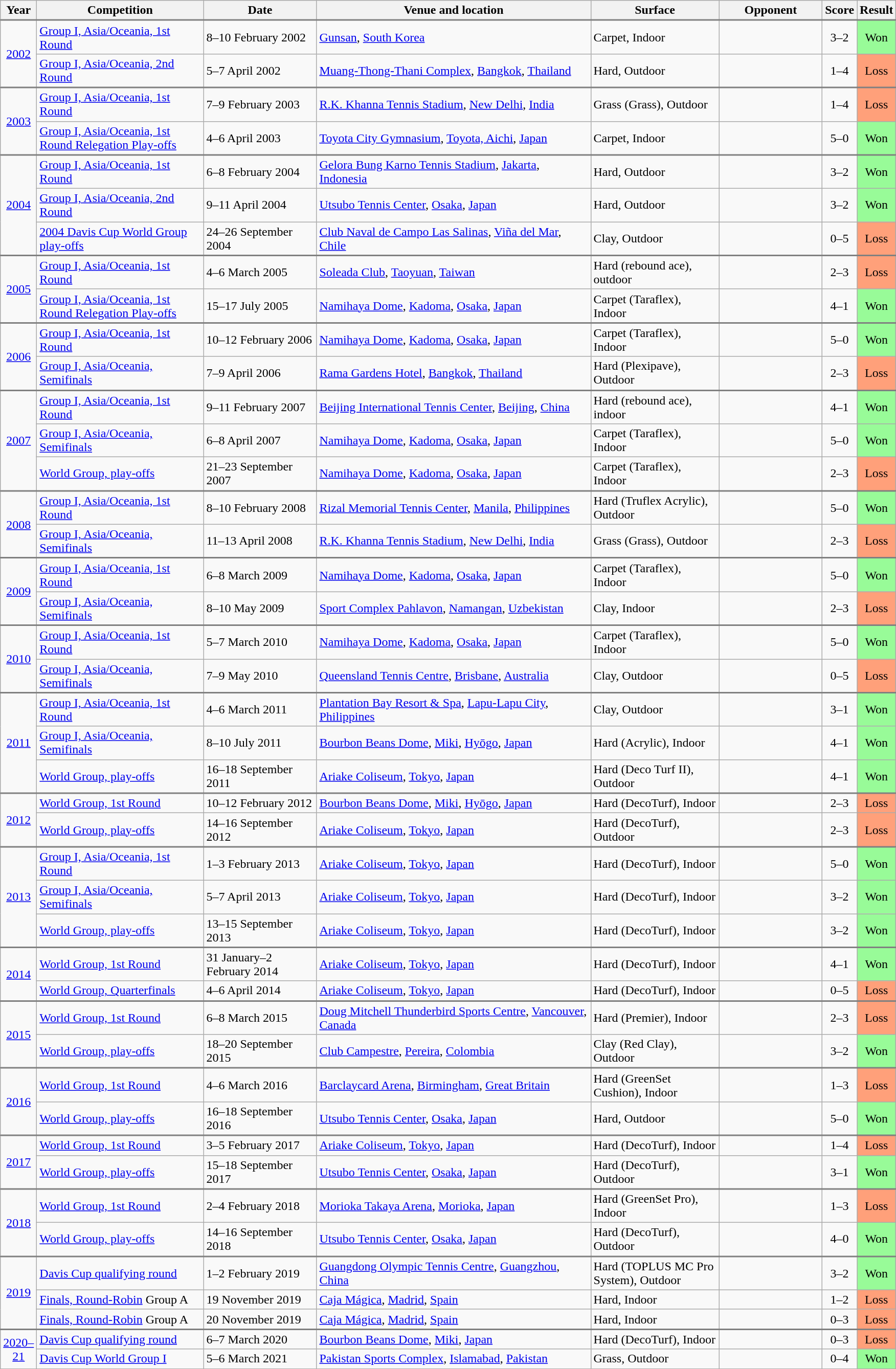<table class="wikitable">
<tr>
<th width="35">Year</th>
<th width="210">Competition</th>
<th width="140">Date</th>
<th width="350">Venue and location</th>
<th width="160">Surface</th>
<th width="127">Opponent</th>
<th width="35">Score</th>
<th width="40">Result</th>
</tr>
<tr style="border-top:2px solid gray;">
<td align="center" rowspan="2"><a href='#'>2002</a></td>
<td><a href='#'>Group I, Asia/Oceania, 1st Round</a></td>
<td>8–10 February 2002</td>
<td> <a href='#'>Gunsan</a>, <a href='#'>South Korea</a></td>
<td>Carpet, Indoor</td>
<td></td>
<td align="center">3–2</td>
<td align="center" bgcolor="#98FB98">Won</td>
</tr>
<tr>
<td><a href='#'>Group I, Asia/Oceania, 2nd Round</a></td>
<td>5–7 April 2002</td>
<td> <a href='#'>Muang-Thong-Thani Complex</a>, <a href='#'>Bangkok</a>, <a href='#'>Thailand</a></td>
<td>Hard, Outdoor</td>
<td></td>
<td align="center">1–4</td>
<td align="center" bgcolor="#FFA07A">Loss</td>
</tr>
<tr style="border-top:2px solid gray;">
<td align="center" rowspan="2"><a href='#'>2003</a></td>
<td><a href='#'>Group I, Asia/Oceania, 1st Round</a></td>
<td>7–9 February 2003</td>
<td> <a href='#'>R.K. Khanna Tennis Stadium</a>, <a href='#'>New Delhi</a>, <a href='#'>India</a></td>
<td>Grass (Grass), Outdoor</td>
<td></td>
<td align="center">1–4</td>
<td align="center" bgcolor="#FFA07A">Loss</td>
</tr>
<tr>
<td><a href='#'>Group I, Asia/Oceania, 1st Round Relegation Play-offs</a></td>
<td>4–6 April 2003</td>
<td> <a href='#'>Toyota City Gymnasium</a>, <a href='#'>Toyota, Aichi</a>, <a href='#'>Japan</a></td>
<td>Carpet, Indoor</td>
<td></td>
<td align="center">5–0</td>
<td align="center" bgcolor="#98FB98">Won</td>
</tr>
<tr style="border-top:2px solid gray;">
<td align="center" rowspan="3"><a href='#'>2004</a></td>
<td><a href='#'>Group I, Asia/Oceania, 1st Round</a></td>
<td>6–8 February 2004</td>
<td> <a href='#'>Gelora Bung Karno Tennis Stadium</a>, <a href='#'>Jakarta</a>, <a href='#'>Indonesia</a></td>
<td>Hard, Outdoor</td>
<td></td>
<td align="center">3–2</td>
<td align="center" bgcolor="#98FB98">Won</td>
</tr>
<tr>
<td><a href='#'>Group I, Asia/Oceania, 2nd Round</a></td>
<td>9–11 April 2004</td>
<td> <a href='#'>Utsubo Tennis Center</a>, <a href='#'>Osaka</a>, <a href='#'>Japan</a></td>
<td>Hard, Outdoor</td>
<td></td>
<td align="center">3–2</td>
<td align="center" bgcolor="#98FB98">Won</td>
</tr>
<tr>
<td><a href='#'>2004 Davis Cup World Group play-offs</a></td>
<td>24–26 September 2004</td>
<td> <a href='#'>Club Naval de Campo Las Salinas</a>, <a href='#'>Viña del Mar</a>, <a href='#'>Chile</a></td>
<td>Clay, Outdoor</td>
<td></td>
<td align="center">0–5</td>
<td align="center" bgcolor="#FFA07A">Loss</td>
</tr>
<tr style="border-top:2px solid gray;">
<td align="center" rowspan="2"><a href='#'>2005</a></td>
<td><a href='#'>Group I, Asia/Oceania, 1st Round</a></td>
<td>4–6 March 2005</td>
<td> <a href='#'>Soleada Club</a>, <a href='#'>Taoyuan</a>, <a href='#'>Taiwan</a></td>
<td>Hard (rebound ace), outdoor</td>
<td></td>
<td align="center">2–3</td>
<td align="center" bgcolor="#FFA07A">Loss</td>
</tr>
<tr>
<td><a href='#'>Group I, Asia/Oceania, 1st Round Relegation Play-offs</a></td>
<td>15–17 July 2005</td>
<td> <a href='#'>Namihaya Dome</a>, <a href='#'>Kadoma</a>, <a href='#'>Osaka</a>, <a href='#'>Japan</a></td>
<td>Carpet (Taraflex), Indoor</td>
<td></td>
<td align="center">4–1</td>
<td align="center" bgcolor="#98FB98">Won</td>
</tr>
<tr style="border-top:2px solid gray;">
<td align="center" rowspan="2"><a href='#'>2006</a></td>
<td><a href='#'>Group I, Asia/Oceania, 1st Round</a></td>
<td>10–12 February 2006</td>
<td> <a href='#'>Namihaya Dome</a>, <a href='#'>Kadoma</a>, <a href='#'>Osaka</a>, <a href='#'>Japan</a></td>
<td>Carpet (Taraflex), Indoor</td>
<td></td>
<td align="center">5–0</td>
<td align="center" bgcolor="#98FB98">Won</td>
</tr>
<tr>
<td><a href='#'>Group I, Asia/Oceania, Semifinals</a></td>
<td>7–9 April 2006</td>
<td> <a href='#'>Rama Gardens Hotel</a>, <a href='#'>Bangkok</a>, <a href='#'>Thailand</a></td>
<td>Hard (Plexipave), Outdoor</td>
<td></td>
<td align="center">2–3</td>
<td align="center" bgcolor="#FFA07A">Loss</td>
</tr>
<tr style="border-top:2px solid gray;">
<td align="center" rowspan="3"><a href='#'>2007</a></td>
<td><a href='#'>Group I, Asia/Oceania, 1st Round</a></td>
<td>9–11 February 2007</td>
<td> <a href='#'>Beijing International Tennis Center</a>, <a href='#'>Beijing</a>, <a href='#'>China</a></td>
<td>Hard (rebound ace), indoor</td>
<td></td>
<td align="center">4–1</td>
<td align="center" bgcolor="#98FB98">Won</td>
</tr>
<tr>
<td><a href='#'>Group I, Asia/Oceania, Semifinals</a></td>
<td>6–8 April 2007</td>
<td> <a href='#'>Namihaya Dome</a>, <a href='#'>Kadoma</a>, <a href='#'>Osaka</a>, <a href='#'>Japan</a></td>
<td>Carpet (Taraflex), Indoor</td>
<td></td>
<td align="center">5–0</td>
<td align="center" bgcolor="#98FB98">Won</td>
</tr>
<tr>
<td><a href='#'>World Group, play-offs</a></td>
<td>21–23 September 2007</td>
<td> <a href='#'>Namihaya Dome</a>, <a href='#'>Kadoma</a>, <a href='#'>Osaka</a>, <a href='#'>Japan</a></td>
<td>Carpet (Taraflex), Indoor</td>
<td></td>
<td align="center">2–3</td>
<td align="center" bgcolor="#FFA07A">Loss</td>
</tr>
<tr style="border-top:2px solid gray;">
<td align="center" rowspan="2"><a href='#'>2008</a></td>
<td><a href='#'>Group I, Asia/Oceania, 1st Round</a></td>
<td>8–10 February 2008</td>
<td> <a href='#'>Rizal Memorial Tennis Center</a>, <a href='#'>Manila</a>, <a href='#'>Philippines</a></td>
<td>Hard (Truflex Acrylic), Outdoor</td>
<td></td>
<td align="center">5–0</td>
<td align="center" bgcolor="#98FB98">Won</td>
</tr>
<tr>
<td><a href='#'>Group I, Asia/Oceania, Semifinals</a></td>
<td>11–13 April 2008</td>
<td> <a href='#'>R.K. Khanna Tennis Stadium</a>, <a href='#'>New Delhi</a>, <a href='#'>India</a></td>
<td>Grass (Grass), Outdoor</td>
<td></td>
<td align="center">2–3</td>
<td align="center" bgcolor="#FFA07A">Loss</td>
</tr>
<tr style="border-top:2px solid gray;">
<td align="center" rowspan="2"><a href='#'>2009</a></td>
<td><a href='#'>Group I, Asia/Oceania, 1st Round</a></td>
<td>6–8 March 2009</td>
<td> <a href='#'>Namihaya Dome</a>, <a href='#'>Kadoma</a>, <a href='#'>Osaka</a>, <a href='#'>Japan</a></td>
<td>Carpet (Taraflex), Indoor</td>
<td></td>
<td align="center">5–0</td>
<td align="center" bgcolor="#98FB98">Won</td>
</tr>
<tr>
<td><a href='#'>Group I, Asia/Oceania, Semifinals</a></td>
<td>8–10 May 2009</td>
<td> <a href='#'>Sport Complex Pahlavon</a>, <a href='#'>Namangan</a>, <a href='#'>Uzbekistan</a></td>
<td>Clay, Indoor</td>
<td></td>
<td align="center">2–3</td>
<td align="center" bgcolor="#FFA07A">Loss</td>
</tr>
<tr style="border-top:2px solid gray;">
<td align="center" rowspan="2"><a href='#'>2010</a></td>
<td><a href='#'>Group I, Asia/Oceania, 1st Round</a></td>
<td>5–7 March 2010</td>
<td> <a href='#'>Namihaya Dome</a>, <a href='#'>Kadoma</a>, <a href='#'>Osaka</a>, <a href='#'>Japan</a></td>
<td>Carpet (Taraflex), Indoor</td>
<td></td>
<td align="center">5–0</td>
<td align="center" bgcolor="#98FB98">Won</td>
</tr>
<tr>
<td><a href='#'>Group I, Asia/Oceania, Semifinals</a></td>
<td>7–9 May 2010</td>
<td> <a href='#'>Queensland Tennis Centre</a>, <a href='#'>Brisbane</a>, <a href='#'>Australia</a></td>
<td>Clay, Outdoor</td>
<td></td>
<td align="center">0–5</td>
<td align="center" bgcolor="#FFA07A">Loss</td>
</tr>
<tr style="border-top:2px solid gray;">
<td align="center" rowspan="3"><a href='#'>2011</a></td>
<td><a href='#'>Group I, Asia/Oceania, 1st Round</a></td>
<td>4–6 March 2011</td>
<td> <a href='#'>Plantation Bay Resort & Spa</a>, <a href='#'>Lapu-Lapu City</a>, <a href='#'>Philippines</a></td>
<td>Clay, Outdoor</td>
<td></td>
<td align="center">3–1</td>
<td align="center" bgcolor="#98FB98">Won</td>
</tr>
<tr>
<td><a href='#'>Group I, Asia/Oceania, Semifinals</a></td>
<td>8–10 July 2011</td>
<td> <a href='#'>Bourbon Beans Dome</a>, <a href='#'>Miki</a>, <a href='#'>Hyōgo</a>, <a href='#'>Japan</a></td>
<td>Hard (Acrylic), Indoor</td>
<td></td>
<td align="center">4–1</td>
<td align="center" bgcolor="#98FB98">Won</td>
</tr>
<tr>
<td><a href='#'>World Group, play-offs</a></td>
<td>16–18 September 2011</td>
<td> <a href='#'>Ariake Coliseum</a>, <a href='#'>Tokyo</a>, <a href='#'>Japan</a></td>
<td>Hard (Deco Turf II), Outdoor</td>
<td></td>
<td align="center">4–1</td>
<td align="center" bgcolor="#98FB98">Won</td>
</tr>
<tr style="border-top:2px solid gray;">
<td align="center" rowspan="2"><a href='#'>2012</a></td>
<td><a href='#'>World Group, 1st Round</a></td>
<td>10–12 February 2012</td>
<td> <a href='#'>Bourbon Beans Dome</a>, <a href='#'>Miki</a>, <a href='#'>Hyōgo</a>, <a href='#'>Japan</a></td>
<td>Hard (DecoTurf), Indoor</td>
<td></td>
<td align="center">2–3</td>
<td align="center" bgcolor="#FFA07A">Loss</td>
</tr>
<tr>
<td><a href='#'>World Group, play-offs</a></td>
<td>14–16 September 2012</td>
<td> <a href='#'>Ariake Coliseum</a>, <a href='#'>Tokyo</a>, <a href='#'>Japan</a></td>
<td>Hard (DecoTurf), Outdoor</td>
<td></td>
<td align="center">2–3</td>
<td align="center" bgcolor="#FFA07A">Loss</td>
</tr>
<tr style="border-top:2px solid gray;">
<td align="center" rowspan="3"><a href='#'>2013</a></td>
<td><a href='#'>Group I, Asia/Oceania, 1st Round</a></td>
<td>1–3 February 2013</td>
<td> <a href='#'>Ariake Coliseum</a>, <a href='#'>Tokyo</a>, <a href='#'>Japan</a></td>
<td>Hard (DecoTurf), Indoor</td>
<td></td>
<td align="center">5–0</td>
<td align="center" bgcolor="#98FB98">Won</td>
</tr>
<tr>
<td><a href='#'>Group I, Asia/Oceania, Semifinals</a></td>
<td>5–7 April 2013</td>
<td> <a href='#'>Ariake Coliseum</a>, <a href='#'>Tokyo</a>, <a href='#'>Japan</a></td>
<td>Hard (DecoTurf), Indoor</td>
<td></td>
<td align="center">3–2</td>
<td align="center" bgcolor="#98FB98">Won</td>
</tr>
<tr>
<td><a href='#'>World Group, play-offs</a></td>
<td>13–15 September 2013</td>
<td> <a href='#'>Ariake Coliseum</a>, <a href='#'>Tokyo</a>, <a href='#'>Japan</a></td>
<td>Hard (DecoTurf), Indoor</td>
<td></td>
<td align="center">3–2</td>
<td align="center" bgcolor="#98FB98">Won</td>
</tr>
<tr style="border-top:2px solid gray;">
<td align="center" rowspan="2"><a href='#'>2014</a></td>
<td><a href='#'>World Group, 1st Round</a></td>
<td>31 January–2 February 2014</td>
<td> <a href='#'>Ariake Coliseum</a>, <a href='#'>Tokyo</a>, <a href='#'>Japan</a></td>
<td>Hard (DecoTurf), Indoor</td>
<td></td>
<td align="center">4–1</td>
<td align="center" bgcolor="#98FB98">Won</td>
</tr>
<tr>
<td><a href='#'>World Group, Quarterfinals</a></td>
<td>4–6 April 2014</td>
<td> <a href='#'>Ariake Coliseum</a>, <a href='#'>Tokyo</a>, <a href='#'>Japan</a></td>
<td>Hard (DecoTurf), Indoor</td>
<td></td>
<td align="center">0–5</td>
<td align="center" bgcolor="#FFA07A">Loss</td>
</tr>
<tr style="border-top:2px solid gray;">
<td align="center" rowspan="2"><a href='#'>2015</a></td>
<td><a href='#'>World Group, 1st Round</a></td>
<td>6–8 March 2015</td>
<td> <a href='#'>Doug Mitchell Thunderbird Sports Centre</a>, <a href='#'>Vancouver</a>, <a href='#'>Canada</a></td>
<td>Hard (Premier), Indoor</td>
<td></td>
<td align="center">2–3</td>
<td align="center" bgcolor="#FFA07A">Loss</td>
</tr>
<tr>
<td><a href='#'>World Group, play-offs</a></td>
<td>18–20 September 2015</td>
<td> <a href='#'>Club Campestre</a>, <a href='#'>Pereira</a>, <a href='#'>Colombia</a></td>
<td>Clay (Red Clay), Outdoor</td>
<td></td>
<td align="center">3–2</td>
<td align="center" bgcolor="#98FB98">Won</td>
</tr>
<tr style="border-top:2px solid gray;">
<td align="center" rowspan="2"><a href='#'>2016</a></td>
<td><a href='#'>World Group, 1st Round</a></td>
<td>4–6 March 2016</td>
<td> <a href='#'>Barclaycard Arena</a>, <a href='#'>Birmingham</a>, <a href='#'>Great Britain</a></td>
<td>Hard (GreenSet Cushion), Indoor</td>
<td></td>
<td align="center">1–3</td>
<td align= "center" bgcolor="#FFA07A">Loss</td>
</tr>
<tr>
<td><a href='#'>World Group, play-offs</a></td>
<td>16–18 September 2016</td>
<td> <a href='#'>Utsubo Tennis Center</a>, <a href='#'>Osaka</a>, <a href='#'>Japan</a></td>
<td>Hard, Outdoor</td>
<td></td>
<td align="center">5–0</td>
<td align="center" bgcolor="#98FB98">Won</td>
</tr>
<tr style="border-top:2px solid gray;">
<td align="center" rowspan="2"><a href='#'>2017</a></td>
<td><a href='#'>World Group, 1st Round</a></td>
<td>3–5 February 2017</td>
<td> <a href='#'>Ariake Coliseum</a>, <a href='#'>Tokyo</a>, <a href='#'>Japan</a></td>
<td>Hard (DecoTurf), Indoor</td>
<td></td>
<td align="center">1–4</td>
<td align="center" bgcolor="#FFA07A">Loss</td>
</tr>
<tr>
<td><a href='#'>World Group, play-offs</a></td>
<td>15–18 September 2017</td>
<td> <a href='#'>Utsubo Tennis Center</a>, <a href='#'>Osaka</a>, <a href='#'>Japan</a></td>
<td>Hard (DecoTurf), Outdoor</td>
<td></td>
<td align="center">3–1</td>
<td align="center" bgcolor="#98FB98">Won</td>
</tr>
<tr style="border-top:2px solid gray;">
<td align="center" rowspan="2"><a href='#'>2018</a></td>
<td><a href='#'>World Group, 1st Round</a></td>
<td>2–4 February 2018</td>
<td> <a href='#'>Morioka Takaya Arena</a>, <a href='#'>Morioka</a>, <a href='#'>Japan</a></td>
<td>Hard (GreenSet Pro), Indoor</td>
<td></td>
<td align="center">1–3</td>
<td align="center" bgcolor="#FFA07A">Loss</td>
</tr>
<tr>
<td><a href='#'>World Group, play-offs</a></td>
<td>14–16 September 2018</td>
<td> <a href='#'>Utsubo Tennis Center</a>, <a href='#'>Osaka</a>, <a href='#'>Japan</a></td>
<td>Hard (DecoTurf), Outdoor</td>
<td></td>
<td align="center">4–0</td>
<td align="center" bgcolor="#98FB98">Won</td>
</tr>
<tr style="border-top:2px solid gray;">
<td align="center" rowspan="3"><a href='#'>2019</a></td>
<td><a href='#'>Davis Cup qualifying round</a></td>
<td>1–2 February 2019</td>
<td> <a href='#'>Guangdong Olympic Tennis Centre</a>, <a href='#'>Guangzhou</a>, <a href='#'>China</a></td>
<td>Hard (TOPLUS MC Pro System), Outdoor</td>
<td></td>
<td align="center">3–2</td>
<td align="center" bgcolor="#98FB98">Won</td>
</tr>
<tr>
<td><a href='#'>Finals, Round-Robin</a> Group A</td>
<td>19 November 2019</td>
<td> <a href='#'>Caja Mágica</a>, <a href='#'>Madrid</a>, <a href='#'>Spain</a></td>
<td>Hard, Indoor</td>
<td></td>
<td align="center">1–2</td>
<td align="center" bgcolor="#FFA07A">Loss</td>
</tr>
<tr>
<td><a href='#'>Finals, Round-Robin</a> Group A</td>
<td>20 November 2019</td>
<td> <a href='#'>Caja Mágica</a>, <a href='#'>Madrid</a>, <a href='#'>Spain</a></td>
<td>Hard, Indoor</td>
<td></td>
<td align="center">0–3</td>
<td align="center" bgcolor="#FFA07A">Loss</td>
</tr>
<tr style="border-top:2px solid gray;">
<td align="center" rowspan="2"><a href='#'>2020–21</a></td>
<td><a href='#'>Davis Cup qualifying round</a></td>
<td>6–7 March 2020</td>
<td> <a href='#'>Bourbon Beans Dome</a>, <a href='#'>Miki</a>, <a href='#'>Japan</a></td>
<td>Hard (DecoTurf), Indoor</td>
<td></td>
<td align="center">0–3</td>
<td align="center" bgcolor="#FFA07A">Loss</td>
</tr>
<tr>
<td><a href='#'>Davis Cup World Group I</a></td>
<td>5–6 March 2021</td>
<td> <a href='#'>Pakistan Sports Complex</a>, <a href='#'>Islamabad</a>, <a href='#'>Pakistan</a></td>
<td>Grass, Outdoor</td>
<td></td>
<td align="center">0–4</td>
<td align="center" bgcolor="#98FB98">Won</td>
</tr>
</table>
